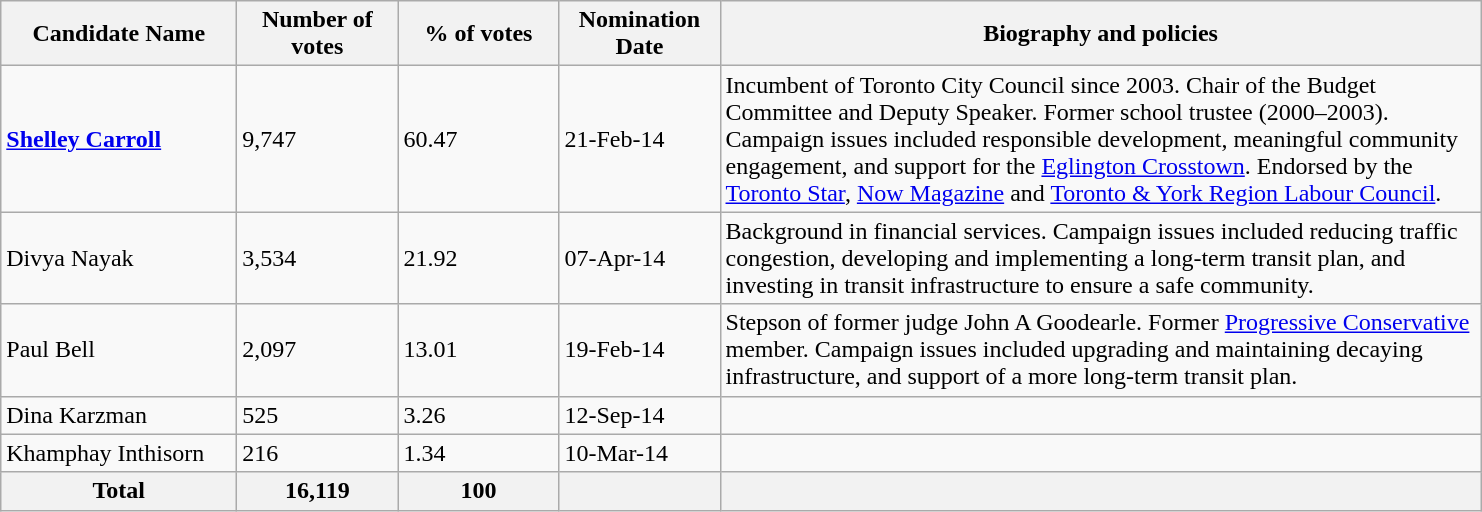<table class="wikitable">
<tr>
<th scope="col" style="width: 150px;">Candidate Name</th>
<th scope="col" style="width: 100px;">Number of votes</th>
<th scope="col" style="width: 100px;">% of votes</th>
<th scope="col" style="width: 100px;">Nomination Date</th>
<th scope="col" style="width: 500px;">Biography and policies</th>
</tr>
<tr>
<td><strong><a href='#'>Shelley Carroll</a></strong></td>
<td>9,747</td>
<td>60.47</td>
<td>21-Feb-14</td>
<td>Incumbent of Toronto City Council since 2003. Chair of the Budget Committee and Deputy Speaker. Former school trustee (2000–2003). Campaign issues included responsible development, meaningful community engagement, and support for the <a href='#'>Eglington Crosstown</a>. Endorsed by the <a href='#'>Toronto Star</a>, <a href='#'>Now Magazine</a> and <a href='#'>Toronto & York Region Labour Council</a>.</td>
</tr>
<tr>
<td>Divya Nayak</td>
<td>3,534</td>
<td>21.92</td>
<td>07-Apr-14</td>
<td>Background in financial services. Campaign issues included reducing traffic congestion, developing and implementing a long-term transit plan, and investing in transit infrastructure to ensure a safe community.</td>
</tr>
<tr>
<td>Paul Bell</td>
<td>2,097</td>
<td>13.01</td>
<td>19-Feb-14</td>
<td>Stepson of former judge John A Goodearle. Former <a href='#'>Progressive Conservative</a> member. Campaign issues included upgrading and maintaining decaying infrastructure, and support of a more long-term transit plan.</td>
</tr>
<tr>
<td>Dina Karzman</td>
<td>525</td>
<td>3.26</td>
<td>12-Sep-14</td>
<td></td>
</tr>
<tr>
<td>Khamphay Inthisorn</td>
<td>216</td>
<td>1.34</td>
<td>10-Mar-14</td>
<td></td>
</tr>
<tr>
<th>Total</th>
<th>16,119</th>
<th>100</th>
<th></th>
<th></th>
</tr>
</table>
